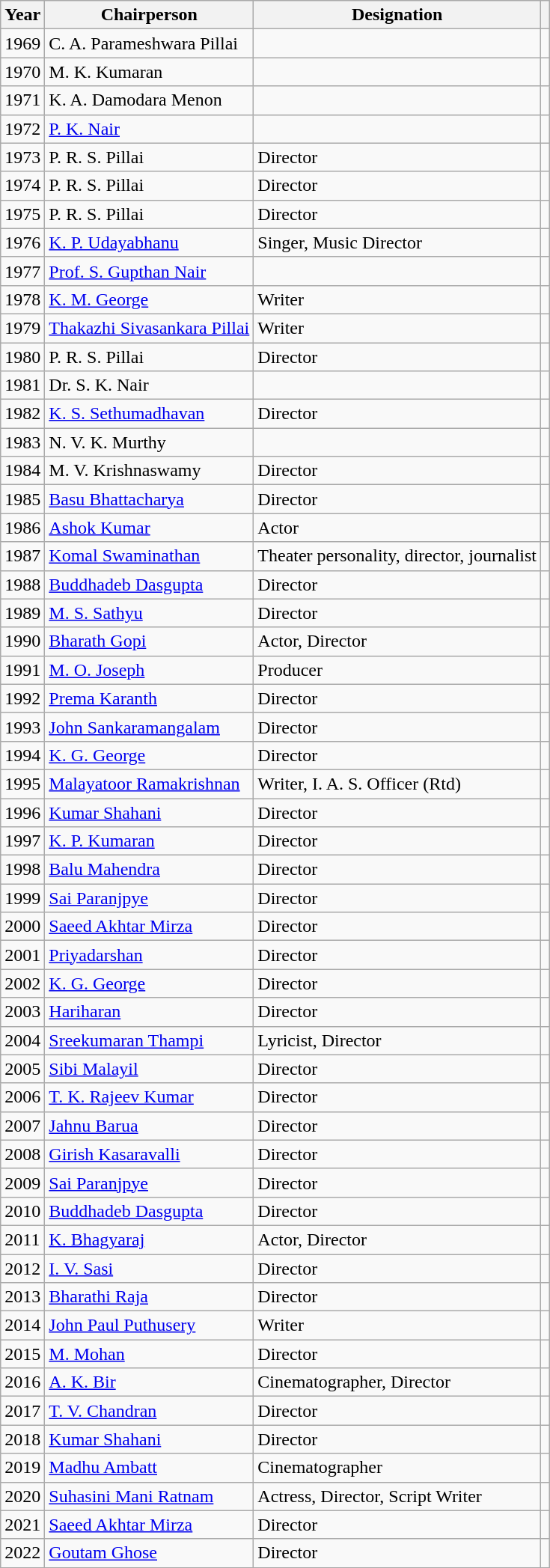<table class="wikitable sortable">
<tr>
<th>Year</th>
<th>Chairperson</th>
<th>Designation</th>
<th></th>
</tr>
<tr>
<td>1969</td>
<td>C. A. Parameshwara Pillai</td>
<td></td>
<td></td>
</tr>
<tr>
<td>1970</td>
<td>M. K. Kumaran</td>
<td></td>
<td></td>
</tr>
<tr>
<td>1971</td>
<td>K. A. Damodara Menon</td>
<td></td>
<td></td>
</tr>
<tr>
<td>1972</td>
<td><a href='#'>P. K. Nair</a></td>
<td></td>
<td></td>
</tr>
<tr>
<td>1973</td>
<td>P. R. S. Pillai</td>
<td>Director</td>
<td></td>
</tr>
<tr>
<td>1974</td>
<td>P. R. S. Pillai</td>
<td>Director</td>
<td></td>
</tr>
<tr>
<td>1975</td>
<td>P. R. S. Pillai</td>
<td>Director</td>
<td></td>
</tr>
<tr>
<td>1976</td>
<td><a href='#'>K. P. Udayabhanu</a></td>
<td>Singer, Music Director</td>
<td></td>
</tr>
<tr>
<td>1977</td>
<td><a href='#'>Prof. S. Gupthan Nair</a></td>
<td></td>
<td></td>
</tr>
<tr>
<td>1978</td>
<td><a href='#'>K. M. George</a></td>
<td>Writer</td>
<td></td>
</tr>
<tr>
<td>1979</td>
<td><a href='#'>Thakazhi Sivasankara Pillai</a></td>
<td>Writer</td>
<td></td>
</tr>
<tr>
<td>1980</td>
<td>P. R. S. Pillai</td>
<td>Director</td>
<td></td>
</tr>
<tr>
<td>1981</td>
<td>Dr. S. K. Nair</td>
<td></td>
<td></td>
</tr>
<tr>
<td>1982</td>
<td><a href='#'>K. S. Sethumadhavan</a></td>
<td>Director</td>
<td></td>
</tr>
<tr>
<td>1983</td>
<td>N. V. K. Murthy</td>
<td></td>
<td></td>
</tr>
<tr>
<td>1984</td>
<td>M. V. Krishnaswamy</td>
<td>Director</td>
<td></td>
</tr>
<tr>
<td>1985</td>
<td><a href='#'>Basu Bhattacharya</a></td>
<td>Director</td>
<td></td>
</tr>
<tr>
<td>1986</td>
<td><a href='#'>Ashok Kumar</a></td>
<td>Actor</td>
<td></td>
</tr>
<tr>
<td>1987</td>
<td><a href='#'>Komal Swaminathan</a></td>
<td>Theater personality, director, journalist</td>
<td></td>
</tr>
<tr>
<td>1988</td>
<td><a href='#'>Buddhadeb Dasgupta</a></td>
<td>Director</td>
<td></td>
</tr>
<tr>
<td>1989</td>
<td><a href='#'>M. S. Sathyu</a></td>
<td>Director</td>
<td></td>
</tr>
<tr>
<td>1990</td>
<td><a href='#'>Bharath Gopi</a></td>
<td>Actor, Director</td>
<td></td>
</tr>
<tr>
<td>1991</td>
<td><a href='#'>M. O. Joseph</a></td>
<td>Producer</td>
<td></td>
</tr>
<tr>
<td>1992</td>
<td><a href='#'>Prema Karanth</a></td>
<td>Director</td>
<td></td>
</tr>
<tr>
<td>1993</td>
<td><a href='#'>John Sankaramangalam</a></td>
<td>Director</td>
<td></td>
</tr>
<tr>
<td>1994</td>
<td><a href='#'>K. G. George</a></td>
<td>Director</td>
<td></td>
</tr>
<tr>
<td>1995</td>
<td><a href='#'>Malayatoor Ramakrishnan</a></td>
<td>Writer, I. A. S. Officer (Rtd)</td>
<td></td>
</tr>
<tr>
<td>1996</td>
<td><a href='#'>Kumar Shahani</a></td>
<td>Director</td>
<td></td>
</tr>
<tr>
<td>1997</td>
<td><a href='#'>K. P. Kumaran</a></td>
<td>Director</td>
<td></td>
</tr>
<tr>
<td>1998</td>
<td><a href='#'>Balu Mahendra</a></td>
<td>Director</td>
</tr>
<tr>
<td>1999</td>
<td><a href='#'>Sai Paranjpye</a></td>
<td>Director</td>
<td></td>
</tr>
<tr>
<td>2000</td>
<td><a href='#'>Saeed Akhtar Mirza</a></td>
<td>Director</td>
<td></td>
</tr>
<tr>
<td>2001</td>
<td><a href='#'>Priyadarshan</a></td>
<td>Director</td>
<td></td>
</tr>
<tr>
<td>2002</td>
<td><a href='#'>K. G. George</a></td>
<td>Director</td>
<td></td>
</tr>
<tr>
<td>2003</td>
<td><a href='#'>Hariharan</a></td>
<td>Director</td>
<td></td>
</tr>
<tr>
<td>2004</td>
<td><a href='#'>Sreekumaran Thampi</a></td>
<td>Lyricist, Director</td>
<td></td>
</tr>
<tr>
<td>2005</td>
<td><a href='#'>Sibi Malayil</a></td>
<td>Director</td>
<td></td>
</tr>
<tr>
<td>2006</td>
<td><a href='#'>T. K. Rajeev Kumar</a></td>
<td>Director</td>
<td></td>
</tr>
<tr>
<td>2007</td>
<td><a href='#'>Jahnu Barua</a></td>
<td>Director</td>
<td></td>
</tr>
<tr>
<td>2008</td>
<td><a href='#'>Girish Kasaravalli</a></td>
<td>Director</td>
<td></td>
</tr>
<tr>
<td>2009</td>
<td><a href='#'>Sai Paranjpye</a></td>
<td>Director</td>
<td></td>
</tr>
<tr>
<td>2010</td>
<td><a href='#'>Buddhadeb Dasgupta</a></td>
<td>Director</td>
<td></td>
</tr>
<tr>
<td>2011</td>
<td><a href='#'>K. Bhagyaraj</a></td>
<td>Actor, Director</td>
<td></td>
</tr>
<tr>
<td>2012</td>
<td><a href='#'>I. V. Sasi</a></td>
<td>Director</td>
<td></td>
</tr>
<tr>
<td>2013</td>
<td><a href='#'>Bharathi Raja</a></td>
<td>Director</td>
<td></td>
</tr>
<tr>
<td>2014</td>
<td><a href='#'>John Paul Puthusery</a></td>
<td>Writer</td>
<td></td>
</tr>
<tr>
<td>2015</td>
<td><a href='#'>M. Mohan</a></td>
<td>Director</td>
<td></td>
</tr>
<tr>
<td>2016</td>
<td><a href='#'>A. K. Bir</a></td>
<td>Cinematographer, Director</td>
<td></td>
</tr>
<tr>
<td>2017</td>
<td><a href='#'>T. V. Chandran</a></td>
<td>Director</td>
<td></td>
</tr>
<tr>
<td>2018</td>
<td><a href='#'>Kumar Shahani</a></td>
<td>Director</td>
<td></td>
</tr>
<tr>
<td>2019</td>
<td><a href='#'>Madhu Ambatt</a></td>
<td>Cinematographer</td>
<td></td>
</tr>
<tr>
<td>2020</td>
<td><a href='#'>Suhasini Mani Ratnam</a></td>
<td>Actress, Director, Script Writer</td>
<td></td>
</tr>
<tr>
<td>2021</td>
<td><a href='#'>Saeed Akhtar Mirza</a></td>
<td>Director</td>
<td></td>
</tr>
<tr>
<td>2022</td>
<td><a href='#'>Goutam Ghose</a></td>
<td>Director</td>
<td></td>
</tr>
<tr>
</tr>
</table>
